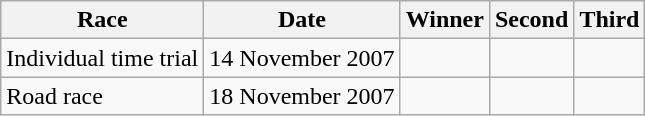<table class="wikitable">
<tr>
<th>Race</th>
<th>Date</th>
<th>Winner</th>
<th>Second</th>
<th>Third</th>
</tr>
<tr>
<td>Individual time trial</td>
<td>14 November 2007</td>
<td></td>
<td></td>
<td></td>
</tr>
<tr>
<td>Road race</td>
<td>18 November 2007</td>
<td></td>
<td></td>
<td></td>
</tr>
</table>
